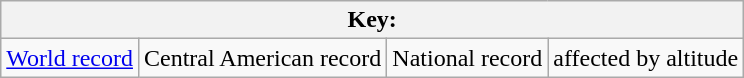<table class="wikitable">
<tr>
<th colspan=4>Key:</th>
</tr>
<tr>
<td><a href='#'>World record</a></td>
<td>Central American record</td>
<td>National record</td>
<td>affected by altitude</td>
</tr>
</table>
